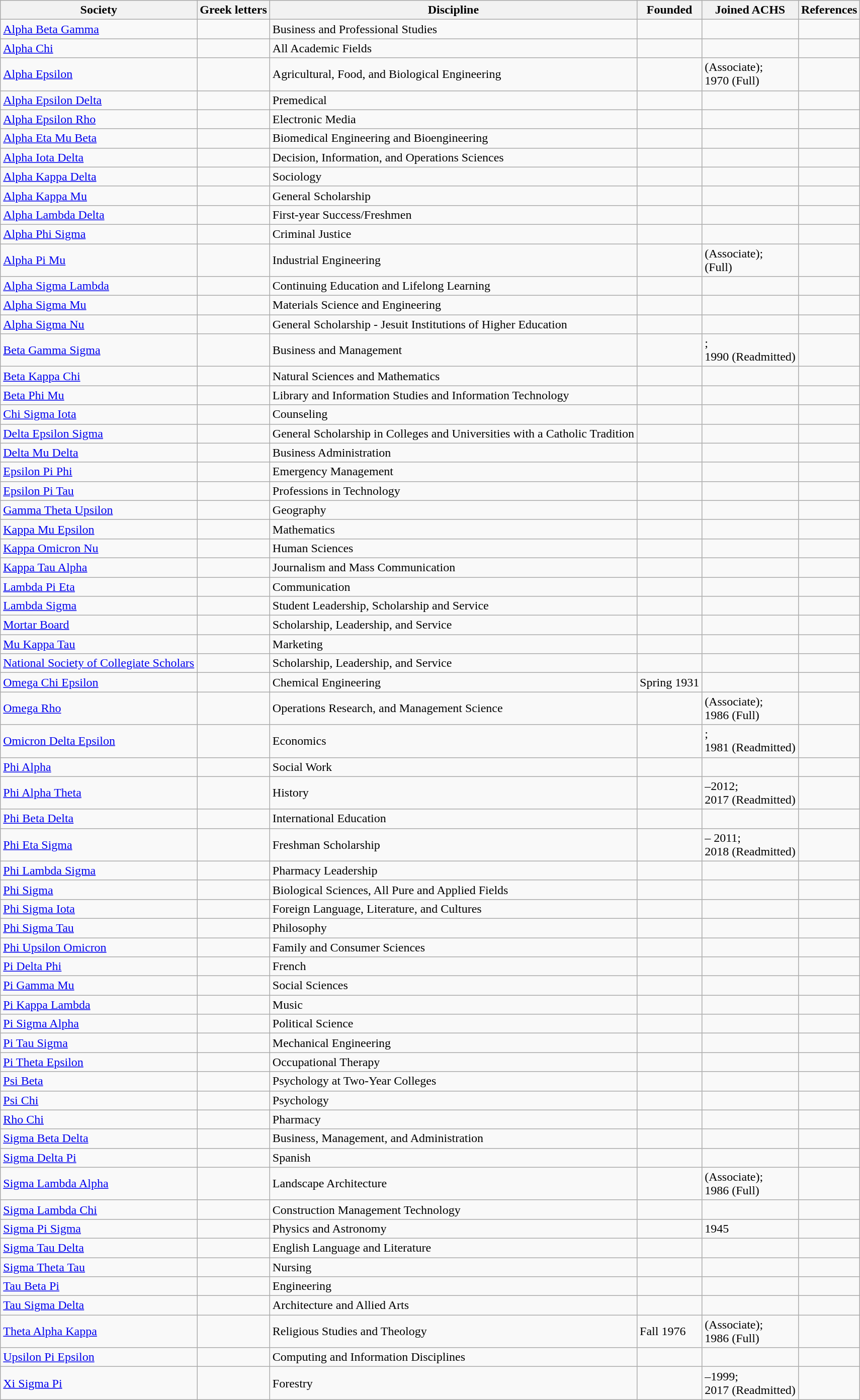<table class="wikitable sortable">
<tr>
<th>Society</th>
<th>Greek letters</th>
<th>Discipline</th>
<th>Founded</th>
<th>Joined ACHS</th>
<th>References</th>
</tr>
<tr>
<td><a href='#'>Alpha Beta Gamma</a></td>
<td><strong></strong></td>
<td>Business and Professional Studies</td>
<td></td>
<td></td>
<td></td>
</tr>
<tr>
<td><a href='#'>Alpha Chi</a></td>
<td><strong></strong></td>
<td>All Academic Fields</td>
<td></td>
<td></td>
<td></td>
</tr>
<tr>
<td><a href='#'>Alpha Epsilon</a></td>
<td><strong></strong></td>
<td>Agricultural, Food, and Biological Engineering</td>
<td></td>
<td> (Associate);<br>1970 (Full)</td>
<td></td>
</tr>
<tr>
<td><a href='#'>Alpha Epsilon Delta</a></td>
<td><strong></strong></td>
<td>Premedical</td>
<td></td>
<td></td>
<td></td>
</tr>
<tr>
<td><a href='#'>Alpha Epsilon Rho</a></td>
<td><strong></strong></td>
<td>Electronic Media</td>
<td></td>
<td></td>
<td></td>
</tr>
<tr>
<td><a href='#'>Alpha Eta Mu Beta</a></td>
<td><strong></strong></td>
<td>Biomedical Engineering and Bioengineering</td>
<td></td>
<td></td>
<td></td>
</tr>
<tr>
<td><a href='#'>Alpha Iota Delta</a></td>
<td><strong></strong></td>
<td>Decision, Information, and Operations Sciences</td>
<td></td>
<td></td>
<td></td>
</tr>
<tr>
<td><a href='#'>Alpha Kappa Delta</a></td>
<td><strong></strong></td>
<td>Sociology</td>
<td></td>
<td></td>
<td></td>
</tr>
<tr>
<td><a href='#'>Alpha Kappa Mu</a></td>
<td><strong></strong></td>
<td>General Scholarship</td>
<td></td>
<td></td>
<td></td>
</tr>
<tr>
<td><a href='#'>Alpha Lambda Delta</a></td>
<td><strong></strong></td>
<td>First-year Success/Freshmen</td>
<td></td>
<td></td>
<td></td>
</tr>
<tr>
<td><a href='#'>Alpha Phi Sigma</a></td>
<td><strong></strong></td>
<td>Criminal Justice</td>
<td></td>
<td></td>
<td></td>
</tr>
<tr>
<td><a href='#'>Alpha Pi Mu</a></td>
<td><strong></strong></td>
<td>Industrial Engineering</td>
<td></td>
<td> (Associate);<br> (Full)</td>
<td></td>
</tr>
<tr>
<td><a href='#'>Alpha Sigma Lambda</a></td>
<td><strong></strong></td>
<td>Continuing Education and Lifelong Learning</td>
<td></td>
<td></td>
<td></td>
</tr>
<tr>
<td><a href='#'>Alpha Sigma Mu</a></td>
<td><strong></strong></td>
<td>Materials Science and Engineering</td>
<td></td>
<td></td>
<td></td>
</tr>
<tr>
<td><a href='#'>Alpha Sigma Nu</a></td>
<td><strong></strong></td>
<td>General Scholarship - Jesuit Institutions of Higher Education</td>
<td></td>
<td></td>
<td></td>
</tr>
<tr>
<td><a href='#'>Beta Gamma Sigma</a></td>
<td><strong></strong></td>
<td>Business and Management</td>
<td></td>
<td>;<br>1990 (Readmitted)</td>
<td></td>
</tr>
<tr>
<td><a href='#'>Beta Kappa Chi</a></td>
<td><strong></strong></td>
<td>Natural Sciences and Mathematics</td>
<td></td>
<td></td>
<td></td>
</tr>
<tr>
<td><a href='#'>Beta Phi Mu</a></td>
<td><strong></strong></td>
<td>Library and Information Studies and Information Technology</td>
<td></td>
<td></td>
<td></td>
</tr>
<tr>
<td><a href='#'>Chi Sigma Iota</a></td>
<td><strong></strong></td>
<td>Counseling</td>
<td></td>
<td></td>
<td></td>
</tr>
<tr>
<td><a href='#'>Delta Epsilon Sigma</a></td>
<td><strong></strong></td>
<td>General Scholarship in Colleges and Universities with a Catholic Tradition</td>
<td></td>
<td></td>
<td></td>
</tr>
<tr>
<td><a href='#'>Delta Mu Delta</a></td>
<td><strong></strong></td>
<td>Business Administration</td>
<td></td>
<td></td>
<td></td>
</tr>
<tr>
<td><a href='#'>Epsilon Pi Phi</a></td>
<td><strong></strong></td>
<td>Emergency Management</td>
<td></td>
<td></td>
<td></td>
</tr>
<tr>
<td><a href='#'>Epsilon Pi Tau</a></td>
<td><strong></strong></td>
<td>Professions in Technology</td>
<td></td>
<td></td>
<td></td>
</tr>
<tr>
<td><a href='#'>Gamma Theta Upsilon</a></td>
<td><strong></strong></td>
<td>Geography</td>
<td></td>
<td></td>
<td></td>
</tr>
<tr>
<td><a href='#'>Kappa Mu Epsilon</a></td>
<td><strong></strong></td>
<td>Mathematics</td>
<td></td>
<td></td>
<td></td>
</tr>
<tr>
<td><a href='#'>Kappa Omicron Nu</a></td>
<td><strong></strong></td>
<td>Human Sciences</td>
<td></td>
<td></td>
<td></td>
</tr>
<tr>
<td><a href='#'>Kappa Tau Alpha</a></td>
<td><strong></strong></td>
<td>Journalism and Mass Communication</td>
<td></td>
<td></td>
<td></td>
</tr>
<tr>
<td><a href='#'>Lambda Pi Eta</a></td>
<td><strong></strong></td>
<td>Communication</td>
<td></td>
<td></td>
<td></td>
</tr>
<tr>
<td><a href='#'>Lambda Sigma</a></td>
<td><strong></strong></td>
<td>Student Leadership, Scholarship and Service</td>
<td></td>
<td></td>
<td></td>
</tr>
<tr>
<td><a href='#'>Mortar Board</a></td>
<td></td>
<td>Scholarship, Leadership, and Service</td>
<td></td>
<td></td>
<td></td>
</tr>
<tr>
<td><a href='#'>Mu Kappa Tau</a></td>
<td><strong></strong></td>
<td>Marketing</td>
<td></td>
<td></td>
<td></td>
</tr>
<tr>
<td><a href='#'>National Society of Collegiate Scholars</a></td>
<td></td>
<td>Scholarship, Leadership, and Service</td>
<td></td>
<td></td>
<td></td>
</tr>
<tr>
<td><a href='#'>Omega Chi Epsilon</a></td>
<td><strong></strong></td>
<td>Chemical Engineering</td>
<td>Spring 1931</td>
<td></td>
<td></td>
</tr>
<tr>
<td><a href='#'>Omega Rho</a></td>
<td><strong></strong></td>
<td>Operations Research, and Management Science</td>
<td></td>
<td> (Associate);<br>1986 (Full)</td>
<td></td>
</tr>
<tr>
<td><a href='#'>Omicron Delta Epsilon</a></td>
<td><strong></strong></td>
<td>Economics</td>
<td></td>
<td>;<br>1981 (Readmitted)</td>
<td></td>
</tr>
<tr>
<td><a href='#'>Phi Alpha</a></td>
<td><strong></strong></td>
<td>Social Work</td>
<td></td>
<td></td>
<td></td>
</tr>
<tr>
<td><a href='#'>Phi Alpha Theta</a></td>
<td><strong></strong></td>
<td>History</td>
<td></td>
<td>  –2012;<br>2017 (Readmitted)</td>
<td></td>
</tr>
<tr>
<td><a href='#'>Phi Beta Delta</a></td>
<td><strong></strong></td>
<td>International Education</td>
<td></td>
<td></td>
<td></td>
</tr>
<tr>
<td><a href='#'>Phi Eta Sigma</a></td>
<td><strong></strong></td>
<td>Freshman Scholarship</td>
<td></td>
<td> – 2011;<br>2018 (Readmitted)</td>
<td></td>
</tr>
<tr>
<td><a href='#'>Phi Lambda Sigma</a></td>
<td><strong></strong></td>
<td>Pharmacy Leadership</td>
<td></td>
<td></td>
<td></td>
</tr>
<tr>
<td><a href='#'>Phi Sigma</a></td>
<td><strong></strong></td>
<td>Biological Sciences, All Pure and Applied Fields</td>
<td></td>
<td></td>
<td></td>
</tr>
<tr>
<td><a href='#'>Phi Sigma Iota</a></td>
<td><strong></strong></td>
<td>Foreign Language, Literature, and Cultures</td>
<td></td>
<td></td>
<td></td>
</tr>
<tr>
<td><a href='#'>Phi Sigma Tau</a></td>
<td><strong></strong></td>
<td>Philosophy</td>
<td></td>
<td></td>
<td></td>
</tr>
<tr>
<td><a href='#'>Phi Upsilon Omicron</a></td>
<td><strong></strong></td>
<td>Family and Consumer Sciences</td>
<td></td>
<td></td>
<td></td>
</tr>
<tr>
<td><a href='#'>Pi Delta Phi</a></td>
<td><strong></strong></td>
<td>French</td>
<td></td>
<td></td>
<td></td>
</tr>
<tr>
<td><a href='#'>Pi Gamma Mu</a></td>
<td><strong></strong></td>
<td>Social Sciences</td>
<td></td>
<td></td>
<td></td>
</tr>
<tr>
<td><a href='#'>Pi Kappa Lambda</a></td>
<td><strong></strong></td>
<td>Music</td>
<td></td>
<td></td>
<td></td>
</tr>
<tr>
<td><a href='#'>Pi Sigma Alpha</a></td>
<td><strong></strong></td>
<td>Political Science</td>
<td></td>
<td></td>
<td></td>
</tr>
<tr>
<td><a href='#'>Pi Tau Sigma</a></td>
<td><strong></strong></td>
<td>Mechanical Engineering</td>
<td></td>
<td></td>
<td></td>
</tr>
<tr>
<td><a href='#'>Pi Theta Epsilon</a></td>
<td><strong></strong></td>
<td>Occupational Therapy</td>
<td></td>
<td></td>
<td></td>
</tr>
<tr>
<td><a href='#'>Psi Beta</a></td>
<td><strong></strong></td>
<td>Psychology at Two-Year Colleges</td>
<td></td>
<td></td>
<td></td>
</tr>
<tr>
<td><a href='#'>Psi Chi</a></td>
<td><strong></strong></td>
<td>Psychology</td>
<td></td>
<td></td>
<td></td>
</tr>
<tr>
<td><a href='#'>Rho Chi</a></td>
<td><strong></strong></td>
<td>Pharmacy</td>
<td></td>
<td></td>
<td></td>
</tr>
<tr>
<td><a href='#'>Sigma Beta Delta</a></td>
<td><strong></strong></td>
<td>Business, Management, and Administration</td>
<td></td>
<td></td>
<td></td>
</tr>
<tr>
<td><a href='#'>Sigma Delta Pi</a></td>
<td><strong></strong></td>
<td>Spanish</td>
<td></td>
<td></td>
<td></td>
</tr>
<tr>
<td><a href='#'>Sigma Lambda Alpha</a></td>
<td><strong></strong></td>
<td>Landscape Architecture</td>
<td></td>
<td> (Associate);<br>1986 (Full)</td>
<td></td>
</tr>
<tr>
<td><a href='#'>Sigma Lambda Chi</a></td>
<td><strong></strong></td>
<td>Construction Management Technology</td>
<td></td>
<td></td>
<td></td>
</tr>
<tr>
<td><a href='#'>Sigma Pi Sigma</a></td>
<td><strong></strong></td>
<td>Physics and Astronomy</td>
<td></td>
<td>1945</td>
<td></td>
</tr>
<tr>
<td><a href='#'>Sigma Tau Delta</a></td>
<td><strong></strong></td>
<td>English Language and Literature</td>
<td></td>
<td></td>
<td></td>
</tr>
<tr>
<td><a href='#'>Sigma Theta Tau</a></td>
<td><strong></strong></td>
<td>Nursing</td>
<td></td>
<td></td>
<td></td>
</tr>
<tr>
<td><a href='#'>Tau Beta Pi</a></td>
<td><strong></strong></td>
<td>Engineering</td>
<td></td>
<td></td>
<td></td>
</tr>
<tr>
<td><a href='#'>Tau Sigma Delta</a></td>
<td><strong></strong></td>
<td>Architecture and Allied Arts</td>
<td></td>
<td></td>
<td></td>
</tr>
<tr>
<td><a href='#'>Theta Alpha Kappa</a></td>
<td><strong></strong></td>
<td>Religious Studies and Theology</td>
<td>Fall 1976</td>
<td> (Associate);<br>1986 (Full)</td>
<td></td>
</tr>
<tr>
<td><a href='#'>Upsilon Pi Epsilon</a></td>
<td><strong></strong></td>
<td>Computing and Information Disciplines</td>
<td></td>
<td></td>
<td></td>
</tr>
<tr>
<td><a href='#'>Xi Sigma Pi</a></td>
<td><strong></strong></td>
<td>Forestry</td>
<td></td>
<td>–1999;<br>2017 (Readmitted)</td>
<td></td>
</tr>
</table>
